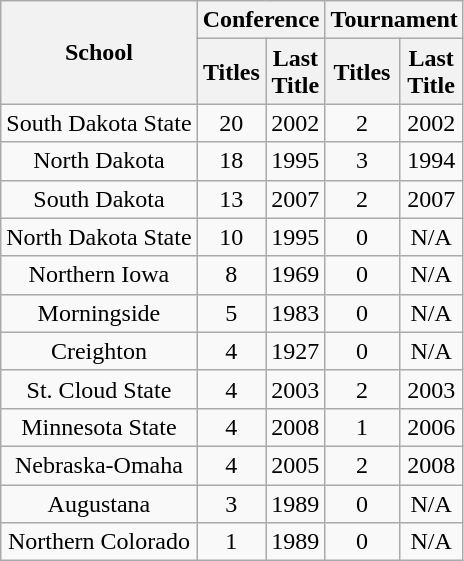<table class="wikitable" style="text-align:center">
<tr>
<th rowspan=2>School</th>
<th colspan=2>Conference</th>
<th colspan=2>Tournament</th>
</tr>
<tr>
<th>Titles</th>
<th>Last<br>Title</th>
<th>Titles</th>
<th>Last<br>Title</th>
</tr>
<tr>
<td>South Dakota State</td>
<td>20</td>
<td>2002</td>
<td>2</td>
<td>2002</td>
</tr>
<tr>
<td>North Dakota</td>
<td>18</td>
<td>1995</td>
<td>3</td>
<td>1994</td>
</tr>
<tr>
<td>South Dakota</td>
<td>13</td>
<td>2007</td>
<td>2</td>
<td>2007</td>
</tr>
<tr>
<td>North Dakota State</td>
<td>10</td>
<td>1995</td>
<td>0</td>
<td>N/A</td>
</tr>
<tr>
<td>Northern Iowa</td>
<td>8</td>
<td>1969</td>
<td>0</td>
<td>N/A</td>
</tr>
<tr>
<td>Morningside</td>
<td>5</td>
<td>1983</td>
<td>0</td>
<td>N/A</td>
</tr>
<tr>
<td>Creighton</td>
<td>4</td>
<td>1927</td>
<td>0</td>
<td>N/A</td>
</tr>
<tr>
<td>St. Cloud State</td>
<td>4</td>
<td>2003</td>
<td>2</td>
<td>2003</td>
</tr>
<tr>
<td>Minnesota State</td>
<td>4</td>
<td>2008</td>
<td>1</td>
<td>2006</td>
</tr>
<tr>
<td>Nebraska-Omaha</td>
<td>4</td>
<td>2005</td>
<td>2</td>
<td>2008</td>
</tr>
<tr>
<td>Augustana</td>
<td>3</td>
<td>1989</td>
<td>0</td>
<td>N/A</td>
</tr>
<tr>
<td>Northern Colorado</td>
<td>1</td>
<td>1989</td>
<td>0</td>
<td>N/A</td>
</tr>
</table>
